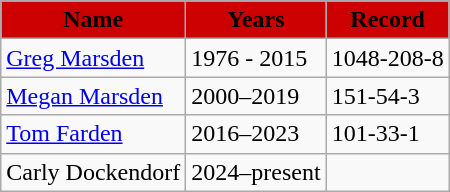<table class="wikitable">
<tr>
<td align=center bgcolor="#CC0000"><span><strong>Name</strong></span></td>
<td align=center bgcolor="#CC0000"><span><strong>Years</strong></span></td>
<td align=center bgcolor="#CC0000"><span><strong>Record</strong></span></td>
</tr>
<tr>
<td><a href='#'>Greg Marsden</a></td>
<td>1976 - 2015</td>
<td>1048-208-8</td>
</tr>
<tr>
<td><a href='#'>Megan Marsden</a></td>
<td>2000–2019</td>
<td>151-54-3</td>
</tr>
<tr>
<td><a href='#'>Tom Farden</a></td>
<td>2016–2023</td>
<td>101-33-1</td>
</tr>
<tr>
<td>Carly Dockendorf</td>
<td>2024–present</td>
<td></td>
</tr>
</table>
